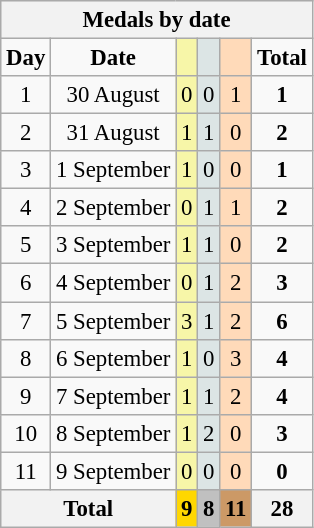<table class="wikitable" style="font-size:95%">
<tr style="background:#efefef;">
<th colspan=6>Medals by date</th>
</tr>
<tr style="text-align:center;">
<td><strong>Day</strong></td>
<td><strong>Date</strong></td>
<td bgcolor=#f7f6a8></td>
<td bgcolor=#dce5e5></td>
<td bgcolor=#ffdab9></td>
<td><strong>Total</strong></td>
</tr>
<tr style="text-align:center;">
<td>1</td>
<td>30 August</td>
<td style="background:#F7F6A8;">0</td>
<td style="background:#DCE5E5;">0</td>
<td style="background:#FFDAB9;">1</td>
<td><strong>1</strong></td>
</tr>
<tr style="text-align:center;">
<td>2</td>
<td>31 August</td>
<td style="background:#F7F6A8;">1</td>
<td style="background:#DCE5E5;">1</td>
<td style="background:#FFDAB9;">0</td>
<td><strong>2</strong></td>
</tr>
<tr style="text-align:center;">
<td>3</td>
<td>1 September</td>
<td style="background:#F7F6A8;">1</td>
<td style="background:#DCE5E5;">0</td>
<td style="background:#FFDAB9;">0</td>
<td><strong>1</strong></td>
</tr>
<tr style="text-align:center;">
<td>4</td>
<td>2 September</td>
<td style="background:#F7F6A8;">0</td>
<td style="background:#DCE5E5;">1</td>
<td style="background:#FFDAB9;">1</td>
<td><strong>2</strong></td>
</tr>
<tr style="text-align:center;">
<td>5</td>
<td>3 September</td>
<td style="background:#F7F6A8;">1</td>
<td style="background:#DCE5E5;">1</td>
<td style="background:#FFDAB9;">0</td>
<td><strong>2</strong></td>
</tr>
<tr style="text-align:center;">
<td>6</td>
<td>4 September</td>
<td style="background:#F7F6A8;">0</td>
<td style="background:#DCE5E5;">1</td>
<td style="background:#FFDAB9;">2</td>
<td><strong>3</strong></td>
</tr>
<tr style="text-align:center;">
<td>7</td>
<td>5 September</td>
<td style="background:#F7F6A8;">3</td>
<td style="background:#DCE5E5;">1</td>
<td style="background:#FFDAB9;">2</td>
<td><strong>6</strong></td>
</tr>
<tr style="text-align:center;">
<td>8</td>
<td>6 September</td>
<td style="background:#F7F6A8;">1</td>
<td style="background:#DCE5E5;">0</td>
<td style="background:#FFDAB9;">3</td>
<td><strong>4</strong></td>
</tr>
<tr style="text-align:center;">
<td>9</td>
<td>7 September</td>
<td style="background:#F7F6A8;">1</td>
<td style="background:#DCE5E5;">1</td>
<td style="background:#FFDAB9;">2</td>
<td><strong>4</strong></td>
</tr>
<tr style="text-align:center;">
<td>10</td>
<td>8 September</td>
<td style="background:#F7F6A8;">1</td>
<td style="background:#DCE5E5;">2</td>
<td style="background:#FFDAB9;">0</td>
<td><strong>3</strong></td>
</tr>
<tr style="text-align:center;">
<td>11</td>
<td>9 September</td>
<td style="background:#F7F6A8;">0</td>
<td style="background:#DCE5E5;">0</td>
<td style="background:#FFDAB9;">0</td>
<td><strong>0</strong></td>
</tr>
<tr style="text-align:center;">
<th colspan="2">Total</th>
<th style="background:gold;">9</th>
<th style="background:silver;">8</th>
<th style="background:#c96;">11</th>
<th>28</th>
</tr>
</table>
